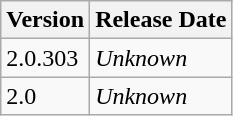<table class="wikitable sortable">
<tr>
<th>Version</th>
<th>Release Date</th>
</tr>
<tr>
<td>2.0.303</td>
<td><em>Unknown</em></td>
</tr>
<tr>
<td>2.0</td>
<td><em>Unknown</em></td>
</tr>
</table>
